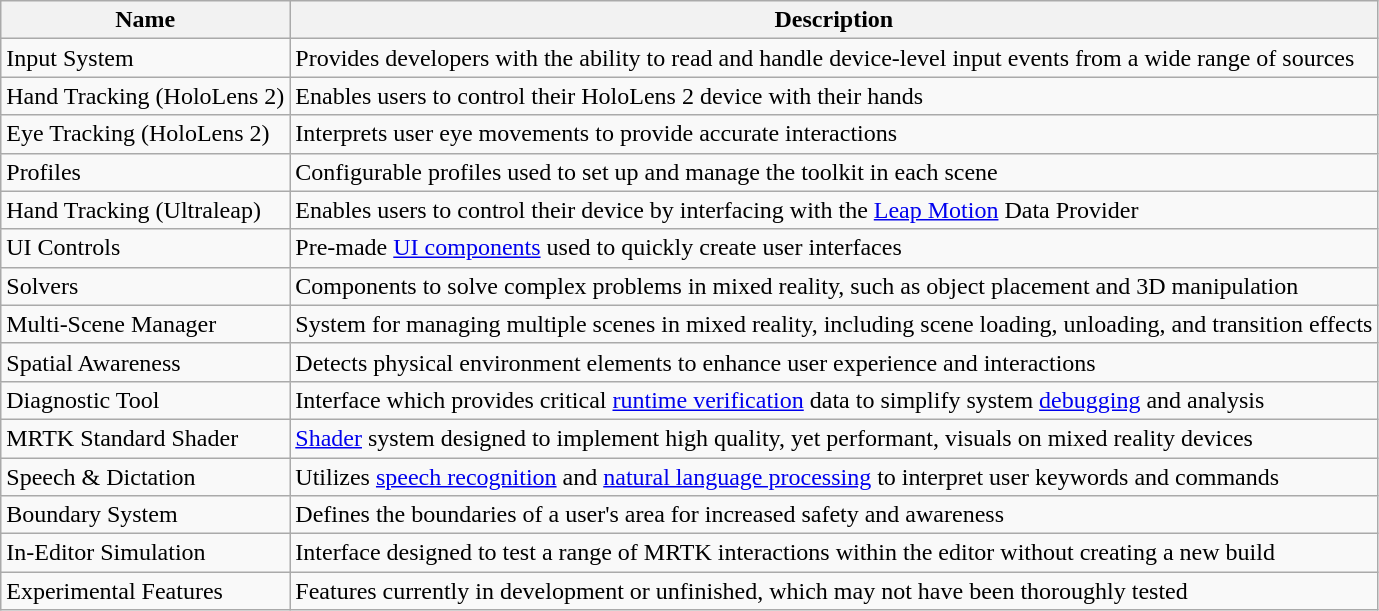<table class="wikitable">
<tr>
<th>Name</th>
<th>Description</th>
</tr>
<tr>
<td>Input System</td>
<td>Provides developers with the ability to read and handle device-level input events from a wide range of sources</td>
</tr>
<tr>
<td>Hand Tracking (HoloLens 2)</td>
<td>Enables users to control their HoloLens 2 device with their hands</td>
</tr>
<tr>
<td>Eye Tracking (HoloLens 2)</td>
<td>Interprets user eye movements to provide accurate interactions</td>
</tr>
<tr>
<td>Profiles</td>
<td>Configurable profiles used to set up and manage the toolkit in each scene</td>
</tr>
<tr>
<td>Hand Tracking (Ultraleap)</td>
<td>Enables users to control their device by interfacing with the <a href='#'>Leap Motion</a> Data Provider</td>
</tr>
<tr>
<td>UI Controls</td>
<td>Pre-made <a href='#'>UI components</a> used to quickly create user interfaces</td>
</tr>
<tr>
<td>Solvers</td>
<td>Components to solve complex problems in mixed reality, such as object placement and 3D manipulation</td>
</tr>
<tr>
<td>Multi-Scene Manager</td>
<td>System for managing multiple scenes in mixed reality, including scene loading, unloading, and transition effects</td>
</tr>
<tr>
<td>Spatial Awareness</td>
<td>Detects physical environment elements to enhance user experience and interactions</td>
</tr>
<tr>
<td>Diagnostic Tool</td>
<td>Interface which provides critical <a href='#'>runtime verification</a> data to simplify system <a href='#'>debugging</a> and analysis</td>
</tr>
<tr>
<td>MRTK Standard Shader</td>
<td><a href='#'>Shader</a> system designed to implement high quality, yet performant, visuals on mixed reality devices</td>
</tr>
<tr>
<td>Speech & Dictation</td>
<td>Utilizes <a href='#'>speech recognition</a> and <a href='#'>natural language processing</a> to interpret user keywords and commands</td>
</tr>
<tr>
<td>Boundary System</td>
<td>Defines the boundaries of a user's area for increased safety and awareness</td>
</tr>
<tr>
<td>In-Editor Simulation</td>
<td>Interface designed to test a range of MRTK interactions within the editor without creating a new build</td>
</tr>
<tr>
<td>Experimental Features</td>
<td>Features currently in development or unfinished, which may not have been thoroughly tested</td>
</tr>
</table>
